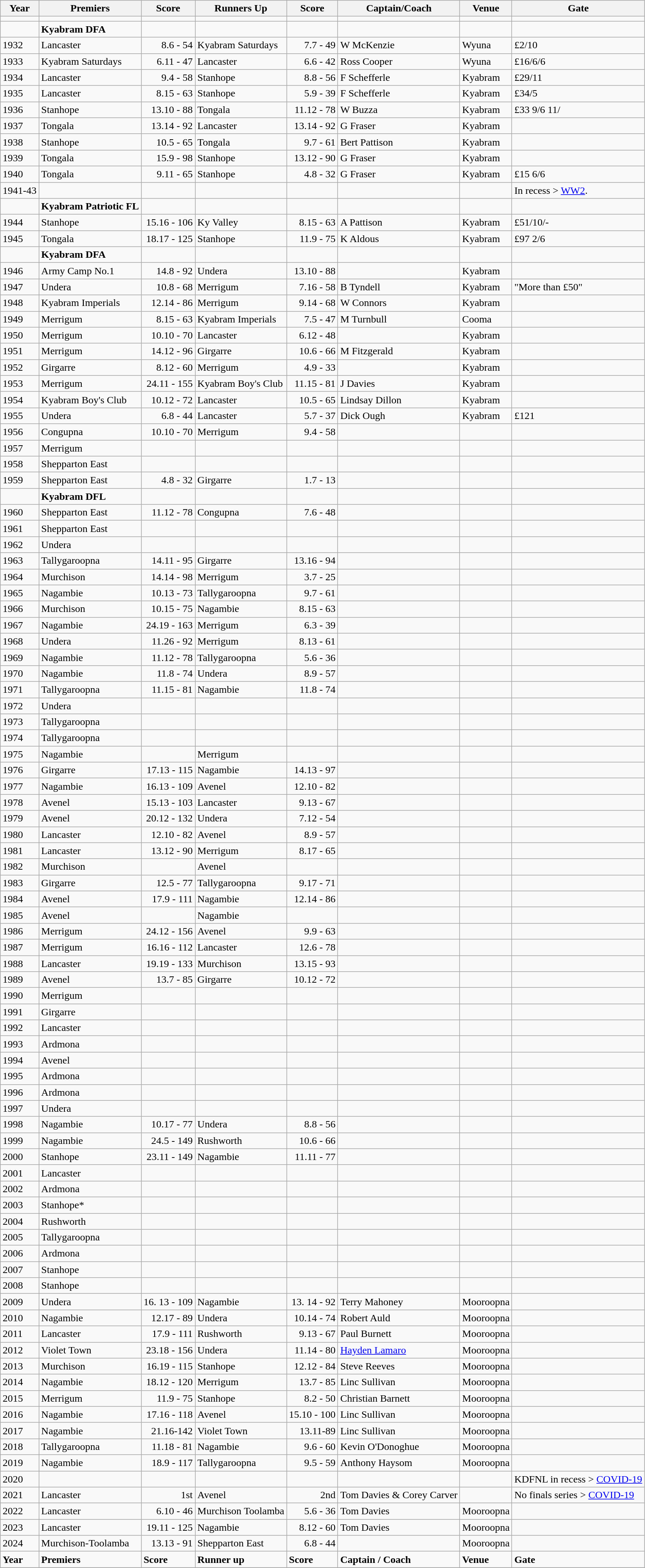<table class="wikitable sortable">
<tr>
<th>Year</th>
<th><span><strong>Premiers</strong></span></th>
<th>Score</th>
<th>Runners Up</th>
<th>Score</th>
<th>Captain/Coach</th>
<th>Venue</th>
<th>Gate</th>
</tr>
<tr>
<td></td>
<td></td>
<td align=right></td>
<td></td>
<td align=right></td>
<td></td>
<td></td>
<td></td>
</tr>
<tr>
<td></td>
<td><strong>Kyabram DFA</strong></td>
<td align=right></td>
<td></td>
<td align=right></td>
<td></td>
<td></td>
<td></td>
</tr>
<tr>
<td>1932</td>
<td>Lancaster</td>
<td align=right>8.6 - 54</td>
<td>Kyabram Saturdays</td>
<td align=right>7.7 - 49</td>
<td>W McKenzie</td>
<td>Wyuna</td>
<td>£2/10</td>
</tr>
<tr>
<td>1933</td>
<td>Kyabram Saturdays</td>
<td align=right>6.11 - 47</td>
<td>Lancaster</td>
<td align=right>6.6 - 42</td>
<td>Ross Cooper</td>
<td>Wyuna</td>
<td>£16/6/6</td>
</tr>
<tr>
<td>1934</td>
<td>Lancaster</td>
<td align=right>9.4 - 58</td>
<td>Stanhope</td>
<td align=right>8.8 - 56</td>
<td>F Schefferle</td>
<td>Kyabram</td>
<td>£29/11</td>
</tr>
<tr>
<td>1935</td>
<td>Lancaster</td>
<td align=right>8.15 - 63</td>
<td>Stanhope</td>
<td align=right>5.9 - 39</td>
<td>F Schefferle</td>
<td>Kyabram</td>
<td>£34/5</td>
</tr>
<tr>
<td>1936</td>
<td>Stanhope</td>
<td align=right>13.10 - 88</td>
<td>Tongala</td>
<td align=right>11.12 - 78</td>
<td>W Buzza</td>
<td>Kyabram</td>
<td>£33 9/6 11/</td>
</tr>
<tr>
<td>1937</td>
<td>Tongala</td>
<td align=right>13.14 - 92</td>
<td>Lancaster</td>
<td align=right>13.14 - 92</td>
<td>G Fraser</td>
<td>Kyabram</td>
<td></td>
</tr>
<tr>
<td>1938</td>
<td>Stanhope</td>
<td align=right>10.5 - 65</td>
<td>Tongala</td>
<td align=right>9.7 - 61</td>
<td>Bert Pattison</td>
<td>Kyabram</td>
<td></td>
</tr>
<tr>
<td>1939</td>
<td>Tongala</td>
<td align=right>15.9 - 98</td>
<td>Stanhope</td>
<td align=right>13.12 - 90</td>
<td>G Fraser</td>
<td>Kyabram</td>
<td></td>
</tr>
<tr>
<td>1940</td>
<td>Tongala</td>
<td align=right>9.11 - 65</td>
<td>Stanhope</td>
<td align=right>4.8 - 32</td>
<td>G Fraser</td>
<td>Kyabram</td>
<td>£15 6/6</td>
</tr>
<tr>
<td>1941-43</td>
<td></td>
<td align=right></td>
<td></td>
<td align=right></td>
<td></td>
<td></td>
<td>In recess > <a href='#'>WW2</a>.</td>
</tr>
<tr>
<td></td>
<td><strong>Kyabram Patriotic FL</strong></td>
<td align=right></td>
<td></td>
<td align=right></td>
<td></td>
<td></td>
<td></td>
</tr>
<tr>
<td>1944</td>
<td>Stanhope</td>
<td align=right>15.16 - 106</td>
<td>Ky Valley</td>
<td align=right>8.15 - 63</td>
<td>A Pattison</td>
<td>Kyabram</td>
<td>£51/10/-</td>
</tr>
<tr>
<td>1945</td>
<td>Tongala</td>
<td align=right>18.17 - 125</td>
<td>Stanhope</td>
<td align=right>11.9 - 75</td>
<td>K Aldous</td>
<td>Kyabram</td>
<td>£97 2/6</td>
</tr>
<tr>
<td></td>
<td><strong>Kyabram DFA</strong></td>
<td align=right></td>
<td></td>
<td align=right></td>
<td></td>
<td></td>
<td></td>
</tr>
<tr>
<td>1946</td>
<td>Army Camp No.1</td>
<td align=right>14.8 - 92</td>
<td>Undera</td>
<td align=right>13.10 - 88</td>
<td></td>
<td>Kyabram</td>
<td></td>
</tr>
<tr>
<td>1947</td>
<td>Undera</td>
<td align=right>10.8 - 68</td>
<td>Merrigum</td>
<td align=right>7.16 - 58</td>
<td>B Tyndell</td>
<td>Kyabram</td>
<td>"More than £50"</td>
</tr>
<tr>
<td>1948</td>
<td>Kyabram Imperials</td>
<td align=right>12.14 - 86</td>
<td>Merrigum</td>
<td align=right>9.14 - 68</td>
<td>W Connors</td>
<td>Kyabram</td>
<td></td>
</tr>
<tr>
<td>1949</td>
<td>Merrigum</td>
<td align=right>8.15 - 63</td>
<td>Kyabram Imperials</td>
<td align=right>7.5 - 47</td>
<td>M Turnbull</td>
<td>Cooma</td>
<td></td>
</tr>
<tr>
<td>1950</td>
<td>Merrigum</td>
<td align=right>10.10 - 70</td>
<td>Lancaster</td>
<td align=right>6.12 - 48</td>
<td></td>
<td>Kyabram</td>
<td></td>
</tr>
<tr>
<td>1951</td>
<td>Merrigum</td>
<td align=right>14.12 - 96</td>
<td>Girgarre</td>
<td align=right>10.6 - 66</td>
<td>M Fitzgerald</td>
<td>Kyabram</td>
<td></td>
</tr>
<tr>
<td>1952</td>
<td>Girgarre</td>
<td align=right>8.12 - 60</td>
<td>Merrigum</td>
<td align=right>4.9 - 33</td>
<td></td>
<td>Kyabram</td>
<td></td>
</tr>
<tr>
<td>1953</td>
<td>Merrigum</td>
<td align=right>24.11 - 155</td>
<td>Kyabram Boy's Club</td>
<td align=right>11.15 - 81</td>
<td>J Davies</td>
<td>Kyabram</td>
<td></td>
</tr>
<tr>
<td>1954</td>
<td>Kyabram Boy's Club</td>
<td align=right>10.12 - 72</td>
<td>Lancaster</td>
<td align=right>10.5 - 65</td>
<td>Lindsay Dillon</td>
<td>Kyabram</td>
<td></td>
</tr>
<tr>
<td>1955</td>
<td>Undera</td>
<td align=right>6.8 - 44</td>
<td>Lancaster</td>
<td align=right>5.7 - 37</td>
<td>Dick Ough</td>
<td>Kyabram</td>
<td>£121</td>
</tr>
<tr>
<td>1956</td>
<td>Congupna</td>
<td align=right>10.10 - 70</td>
<td>Merrigum</td>
<td align=right>9.4 - 58</td>
<td></td>
<td></td>
<td></td>
</tr>
<tr>
<td>1957</td>
<td>Merrigum</td>
<td align=right></td>
<td></td>
<td align=right></td>
<td></td>
<td></td>
<td></td>
</tr>
<tr>
<td>1958</td>
<td>Shepparton East</td>
<td align=right></td>
<td></td>
<td align=right></td>
<td></td>
<td></td>
<td></td>
</tr>
<tr>
<td>1959</td>
<td>Shepparton East</td>
<td align=right>4.8 - 32</td>
<td>Girgarre</td>
<td align=right>1.7 - 13</td>
<td></td>
<td></td>
<td></td>
</tr>
<tr>
<td></td>
<td><strong>Kyabram DFL</strong></td>
<td align=right></td>
<td></td>
<td align=right></td>
<td></td>
<td></td>
<td></td>
</tr>
<tr>
<td>1960</td>
<td>Shepparton East</td>
<td align=right>11.12 - 78</td>
<td>Congupna</td>
<td align=right>7.6 - 48</td>
<td></td>
<td></td>
<td></td>
</tr>
<tr>
<td>1961</td>
<td>Shepparton East</td>
<td align=right></td>
<td></td>
<td align=right></td>
<td></td>
<td></td>
<td></td>
</tr>
<tr>
<td>1962</td>
<td>Undera</td>
<td align=right></td>
<td></td>
<td align=right></td>
<td></td>
<td></td>
<td></td>
</tr>
<tr>
<td>1963</td>
<td>Tallygaroopna</td>
<td align=right>14.11 - 95</td>
<td>Girgarre</td>
<td align=right>13.16 - 94</td>
<td></td>
<td></td>
<td></td>
</tr>
<tr>
<td>1964</td>
<td>Murchison</td>
<td align=right>14.14 - 98</td>
<td>Merrigum</td>
<td align=right>3.7 - 25</td>
<td></td>
<td></td>
<td></td>
</tr>
<tr>
<td>1965</td>
<td>Nagambie</td>
<td align=right>10.13 - 73</td>
<td>Tallygaroopna</td>
<td align=right>9.7 - 61</td>
<td></td>
<td></td>
<td></td>
</tr>
<tr>
<td>1966</td>
<td>Murchison</td>
<td align=right>10.15 - 75</td>
<td>Nagambie</td>
<td align=right>8.15 - 63</td>
<td></td>
<td></td>
<td></td>
</tr>
<tr>
<td>1967</td>
<td>Nagambie</td>
<td align=right>24.19 - 163</td>
<td>Merrigum</td>
<td align=right>6.3 - 39</td>
<td></td>
<td></td>
<td></td>
</tr>
<tr>
<td>1968</td>
<td>Undera</td>
<td align=right>11.26 - 92</td>
<td>Merrigum</td>
<td align=right>8.13 - 61</td>
<td></td>
<td></td>
<td></td>
</tr>
<tr>
<td>1969</td>
<td>Nagambie</td>
<td align=right>11.12 - 78</td>
<td>Tallygaroopna</td>
<td align=right>5.6 - 36</td>
<td></td>
<td></td>
<td></td>
</tr>
<tr>
<td>1970</td>
<td>Nagambie</td>
<td align=right>11.8 - 74</td>
<td>Undera</td>
<td align=right>8.9 - 57</td>
<td></td>
<td></td>
<td></td>
</tr>
<tr>
<td>1971</td>
<td>Tallygaroopna</td>
<td align=right>11.15 - 81</td>
<td>Nagambie</td>
<td align=right>11.8 - 74</td>
<td></td>
<td></td>
<td></td>
</tr>
<tr>
<td>1972</td>
<td>Undera</td>
<td align=right></td>
<td></td>
<td align=right></td>
<td></td>
<td></td>
<td></td>
</tr>
<tr>
<td>1973</td>
<td>Tallygaroopna</td>
<td align=right></td>
<td></td>
<td align=right></td>
<td></td>
<td></td>
<td></td>
</tr>
<tr>
<td>1974</td>
<td>Tallygaroopna</td>
<td align=right></td>
<td></td>
<td align=right></td>
<td></td>
<td></td>
<td></td>
</tr>
<tr>
<td>1975</td>
<td>Nagambie</td>
<td align=right></td>
<td>Merrigum</td>
<td align=right></td>
<td></td>
<td></td>
<td></td>
</tr>
<tr>
<td>1976</td>
<td>Girgarre</td>
<td align=right>17.13 - 115</td>
<td>Nagambie</td>
<td align=right>14.13 - 97</td>
<td></td>
<td></td>
<td></td>
</tr>
<tr>
<td>1977</td>
<td>Nagambie</td>
<td align=right>16.13 - 109</td>
<td>Avenel</td>
<td align=right>12.10 - 82</td>
<td></td>
<td></td>
<td></td>
</tr>
<tr>
<td>1978</td>
<td>Avenel</td>
<td align=right>15.13 - 103</td>
<td>Lancaster</td>
<td align=right>9.13 - 67</td>
<td></td>
<td></td>
<td></td>
</tr>
<tr>
<td>1979</td>
<td>Avenel</td>
<td align=right>20.12 - 132</td>
<td>Undera</td>
<td align=right>7.12 - 54</td>
<td></td>
<td></td>
<td></td>
</tr>
<tr>
<td>1980</td>
<td>Lancaster</td>
<td align=right>12.10 - 82</td>
<td>Avenel</td>
<td align=right>8.9 - 57</td>
<td></td>
<td></td>
<td></td>
</tr>
<tr>
<td>1981</td>
<td>Lancaster</td>
<td align=right>13.12 - 90</td>
<td>Merrigum</td>
<td align=right>8.17 - 65</td>
<td></td>
<td></td>
<td></td>
</tr>
<tr>
<td>1982</td>
<td>Murchison</td>
<td align=right></td>
<td>Avenel</td>
<td align=right></td>
<td></td>
<td></td>
<td></td>
</tr>
<tr>
<td>1983</td>
<td>Girgarre</td>
<td align=right>12.5 - 77</td>
<td>Tallygaroopna</td>
<td align=right>9.17 - 71</td>
<td></td>
<td></td>
<td></td>
</tr>
<tr>
<td>1984</td>
<td>Avenel</td>
<td align=right>17.9 - 111</td>
<td>Nagambie</td>
<td align=right>12.14 - 86</td>
<td></td>
<td></td>
<td></td>
</tr>
<tr>
<td>1985</td>
<td>Avenel</td>
<td align=right></td>
<td>Nagambie</td>
<td align=right></td>
<td></td>
<td></td>
<td></td>
</tr>
<tr>
<td>1986</td>
<td>Merrigum</td>
<td align=right>24.12 - 156</td>
<td>Avenel</td>
<td align=right>9.9 - 63</td>
<td></td>
<td></td>
<td></td>
</tr>
<tr>
<td>1987</td>
<td>Merrigum</td>
<td align=right>16.16 - 112</td>
<td>Lancaster</td>
<td align=right>12.6 - 78</td>
<td></td>
<td></td>
<td></td>
</tr>
<tr>
<td>1988</td>
<td>Lancaster</td>
<td align=right>19.19 - 133</td>
<td>Murchison</td>
<td align=right>13.15 - 93</td>
<td></td>
<td></td>
<td></td>
</tr>
<tr>
<td>1989</td>
<td>Avenel</td>
<td align=right>13.7 - 85</td>
<td>Girgarre</td>
<td align=right>10.12 - 72</td>
<td></td>
<td></td>
<td></td>
</tr>
<tr>
<td>1990</td>
<td>Merrigum</td>
<td align=right></td>
<td></td>
<td align=right></td>
<td></td>
<td></td>
<td></td>
</tr>
<tr>
<td>1991</td>
<td>Girgarre</td>
<td align=right></td>
<td></td>
<td align=right></td>
<td></td>
<td></td>
<td></td>
</tr>
<tr>
<td>1992</td>
<td>Lancaster</td>
<td align=right></td>
<td></td>
<td align=right></td>
<td></td>
<td></td>
<td></td>
</tr>
<tr>
<td>1993</td>
<td>Ardmona</td>
<td align=right></td>
<td></td>
<td align=right></td>
<td></td>
<td></td>
<td></td>
</tr>
<tr>
<td>1994</td>
<td>Avenel</td>
<td align=right></td>
<td></td>
<td align=right></td>
<td></td>
<td></td>
<td></td>
</tr>
<tr>
<td>1995</td>
<td>Ardmona</td>
<td align=right></td>
<td></td>
<td align=right></td>
<td></td>
<td></td>
<td></td>
</tr>
<tr>
<td>1996</td>
<td>Ardmona</td>
<td align=right></td>
<td></td>
<td align=right></td>
<td></td>
<td></td>
<td></td>
</tr>
<tr>
<td>1997</td>
<td>Undera</td>
<td align=right></td>
<td></td>
<td align=right></td>
<td></td>
<td></td>
<td></td>
</tr>
<tr>
<td>1998</td>
<td>Nagambie</td>
<td align=right>10.17 - 77</td>
<td>Undera</td>
<td align=right>8.8 - 56</td>
<td></td>
<td></td>
<td></td>
</tr>
<tr>
<td>1999</td>
<td>Nagambie</td>
<td align=right>24.5 - 149</td>
<td>Rushworth</td>
<td align=right>10.6 - 66</td>
<td></td>
<td></td>
<td></td>
</tr>
<tr>
<td>2000</td>
<td>Stanhope</td>
<td align=right>23.11 - 149</td>
<td>Nagambie</td>
<td align=right>11.11 - 77</td>
<td></td>
<td></td>
<td></td>
</tr>
<tr>
<td>2001</td>
<td>Lancaster</td>
<td align=right></td>
<td></td>
<td align=right></td>
<td></td>
<td></td>
<td></td>
</tr>
<tr>
<td>2002</td>
<td>Ardmona</td>
<td align=right></td>
<td></td>
<td align=right></td>
<td></td>
<td></td>
<td></td>
</tr>
<tr>
<td>2003</td>
<td>Stanhope*</td>
<td align=right></td>
<td></td>
<td align=right></td>
<td></td>
<td></td>
<td></td>
</tr>
<tr>
<td>2004</td>
<td>Rushworth</td>
<td align=right></td>
<td></td>
<td align=right></td>
<td></td>
<td></td>
<td></td>
</tr>
<tr>
<td>2005</td>
<td>Tallygaroopna</td>
<td align=right></td>
<td></td>
<td align=right></td>
<td></td>
<td></td>
<td></td>
</tr>
<tr>
<td>2006</td>
<td>Ardmona</td>
<td align=right></td>
<td></td>
<td align=right></td>
<td></td>
<td></td>
<td></td>
</tr>
<tr>
<td>2007</td>
<td>Stanhope</td>
<td align=right></td>
<td></td>
<td align=right></td>
<td></td>
<td></td>
<td></td>
</tr>
<tr>
<td>2008</td>
<td>Stanhope</td>
<td align=right></td>
<td></td>
<td align=right></td>
<td></td>
<td></td>
<td></td>
</tr>
<tr>
<td>2009</td>
<td>Undera</td>
<td align=right>16. 13 - 109</td>
<td>Nagambie</td>
<td align=right>13. 14 - 92</td>
<td>Terry Mahoney</td>
<td>Mooroopna</td>
<td></td>
</tr>
<tr>
<td>2010</td>
<td>Nagambie</td>
<td align=right>12.17 - 89</td>
<td>Undera</td>
<td align=right>10.14 - 74</td>
<td>Robert Auld</td>
<td>Mooroopna</td>
<td></td>
</tr>
<tr>
<td>2011</td>
<td>Lancaster</td>
<td align=right>17.9 - 111</td>
<td>Rushworth</td>
<td align=right>9.13 - 67</td>
<td>Paul Burnett</td>
<td>Mooroopna</td>
<td></td>
</tr>
<tr>
<td>2012</td>
<td>Violet Town</td>
<td align=right>23.18 - 156</td>
<td>Undera</td>
<td align=right>11.14 - 80</td>
<td><a href='#'>Hayden Lamaro</a></td>
<td>Mooroopna</td>
<td></td>
</tr>
<tr>
<td>2013</td>
<td>Murchison</td>
<td align=right>16.19 - 115</td>
<td>Stanhope</td>
<td align=right>12.12 - 84</td>
<td>Steve Reeves</td>
<td>Mooroopna</td>
<td></td>
</tr>
<tr>
<td>2014</td>
<td>Nagambie</td>
<td align=right>18.12 - 120</td>
<td>Merrigum</td>
<td align=right>13.7 - 85</td>
<td>Linc Sullivan</td>
<td>Mooroopna</td>
<td></td>
</tr>
<tr>
<td>2015</td>
<td>Merrigum</td>
<td align=right>11.9 - 75</td>
<td>Stanhope</td>
<td align=right>8.2 - 50</td>
<td>Christian Barnett</td>
<td>Mooroopna</td>
<td></td>
</tr>
<tr>
<td>2016</td>
<td>Nagambie</td>
<td align=right>17.16 - 118</td>
<td>Avenel</td>
<td align=right>15.10 - 100</td>
<td>Linc Sullivan</td>
<td>Mooroopna</td>
<td></td>
</tr>
<tr>
<td>2017</td>
<td>Nagambie</td>
<td align=right>21.16-142</td>
<td>Violet Town</td>
<td align=right>13.11-89</td>
<td>Linc Sullivan</td>
<td>Mooroopna</td>
<td></td>
</tr>
<tr>
<td>2018</td>
<td>Tallygaroopna</td>
<td align=right>11.18 - 81</td>
<td>Nagambie</td>
<td align=right>9.6 - 60</td>
<td>Kevin O'Donoghue</td>
<td>Mooroopna</td>
<td></td>
</tr>
<tr>
<td>2019</td>
<td>Nagambie</td>
<td align=right>18.9 - 117</td>
<td>Tallygaroopna</td>
<td align=right>9.5 - 59</td>
<td>Anthony Haysom</td>
<td>Mooroopna</td>
<td></td>
</tr>
<tr>
<td>2020</td>
<td></td>
<td align=right></td>
<td></td>
<td align=right></td>
<td></td>
<td></td>
<td>KDFNL in recess > <a href='#'>COVID-19</a></td>
</tr>
<tr>
<td>2021</td>
<td>Lancaster</td>
<td align=right>1st</td>
<td>Avenel</td>
<td align="right">2nd</td>
<td>Tom Davies & Corey Carver</td>
<td></td>
<td>No finals series > <a href='#'>COVID-19</a></td>
</tr>
<tr>
<td>2022</td>
<td>Lancaster</td>
<td align=right>6.10 - 46</td>
<td>Murchison Toolamba</td>
<td align=right>5.6 - 36</td>
<td>Tom Davies</td>
<td>Mooroopna</td>
<td></td>
</tr>
<tr>
<td>2023</td>
<td>Lancaster</td>
<td align=right>19.11 - 125</td>
<td>Nagambie</td>
<td align=right>8.12 - 60</td>
<td>Tom Davies</td>
<td>Mooroopna</td>
<td></td>
</tr>
<tr>
<td>2024</td>
<td>Murchison-Toolamba</td>
<td align=right>13.13 - 91</td>
<td>Shepparton East</td>
<td align=right>6.8 - 44</td>
<td></td>
<td>Mooroopna</td>
<td></td>
</tr>
<tr>
<td><strong>Year</strong></td>
<td><span><strong>Premiers</strong></span></td>
<td><strong>Score</strong></td>
<td><strong>Runner up</strong></td>
<td><strong>Score</strong></td>
<td><strong>Captain / Coach</strong></td>
<td><strong>Venue</strong></td>
<td><strong>Gate</strong></td>
</tr>
<tr>
</tr>
</table>
